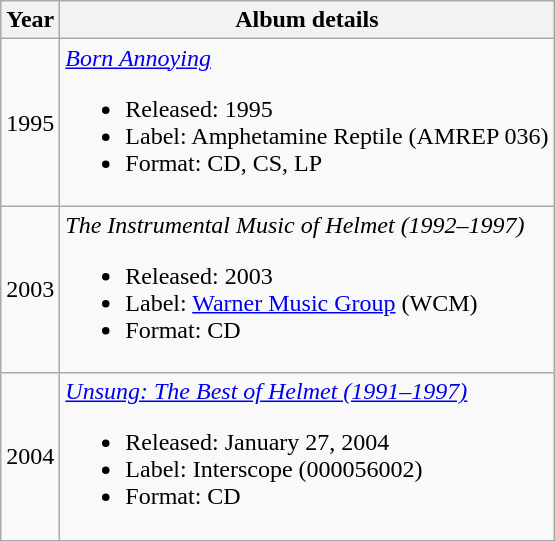<table class ="wikitable">
<tr>
<th scope="col">Year</th>
<th scope="col">Album details</th>
</tr>
<tr>
<td>1995</td>
<td><em><a href='#'>Born Annoying</a></em><br><ul><li>Released: 1995</li><li>Label: Amphetamine Reptile (AMREP 036)</li><li>Format: CD, CS, LP</li></ul></td>
</tr>
<tr>
<td>2003</td>
<td><em>The Instrumental Music of Helmet (1992–1997)</em><br><ul><li>Released: 2003</li><li>Label: <a href='#'>Warner Music Group</a> (WCM)</li><li>Format: CD</li></ul></td>
</tr>
<tr>
<td>2004</td>
<td><em><a href='#'>Unsung: The Best of Helmet (1991–1997)</a></em><br><ul><li>Released: January 27, 2004</li><li>Label: Interscope (000056002)</li><li>Format: CD</li></ul></td>
</tr>
</table>
